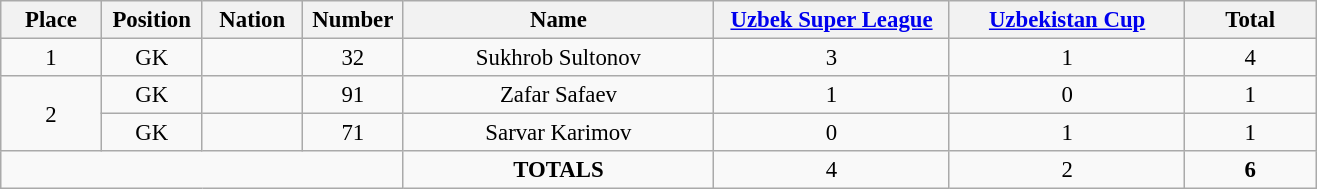<table class="wikitable" style="font-size: 95%; text-align: center;">
<tr>
<th width=60>Place</th>
<th width=60>Position</th>
<th width=60>Nation</th>
<th width=60>Number</th>
<th width=200>Name</th>
<th width=150><a href='#'>Uzbek Super League</a></th>
<th width=150><a href='#'>Uzbekistan Cup</a></th>
<th width=80><strong>Total</strong></th>
</tr>
<tr>
<td>1</td>
<td>GK</td>
<td></td>
<td>32</td>
<td>Sukhrob Sultonov</td>
<td>3</td>
<td>1</td>
<td>4</td>
</tr>
<tr>
<td rowspan="2">2</td>
<td>GK</td>
<td></td>
<td>91</td>
<td>Zafar Safaev</td>
<td>1</td>
<td>0</td>
<td>1</td>
</tr>
<tr>
<td>GK</td>
<td></td>
<td>71</td>
<td>Sarvar Karimov</td>
<td>0</td>
<td>1</td>
<td>1</td>
</tr>
<tr>
<td colspan="4"></td>
<td><strong>TOTALS</strong></td>
<td>4</td>
<td>2</td>
<td><strong>6</strong></td>
</tr>
</table>
